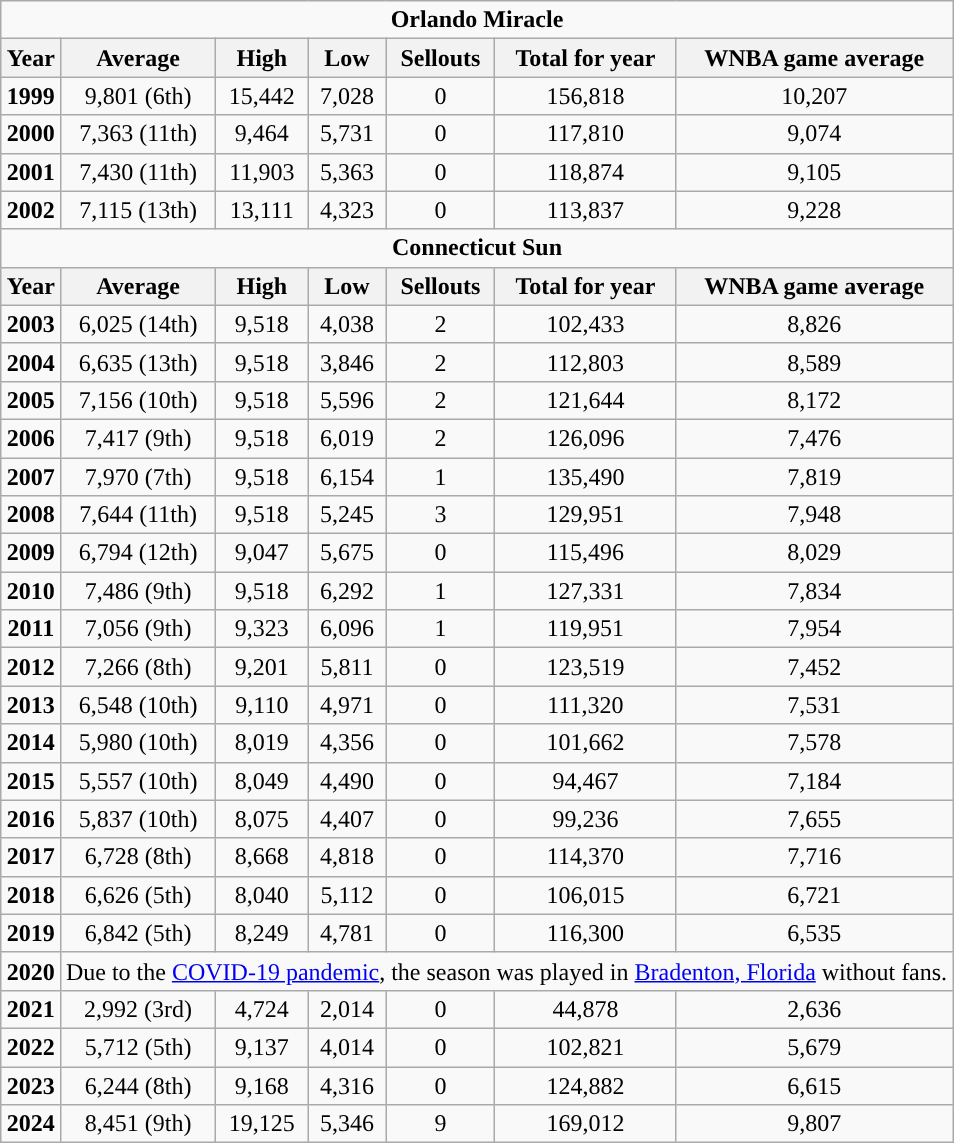<table class="wikitable" style="text-align:center; margin:0.5em auto;">
<tr>
<td colspan=8><strong>Orlando Miracle</strong></td>
</tr>
<tr>
<th>Year</th>
<th>Average</th>
<th>High</th>
<th>Low</th>
<th>Sellouts</th>
<th>Total for year</th>
<th>WNBA game average</th>
</tr>
<tr>
<td><strong>1999</strong></td>
<td>9,801 (6th)</td>
<td>15,442</td>
<td>7,028</td>
<td>0</td>
<td>156,818</td>
<td>10,207</td>
</tr>
<tr>
<td><strong>2000</strong></td>
<td>7,363 (11th)</td>
<td>9,464</td>
<td>5,731</td>
<td>0</td>
<td>117,810</td>
<td>9,074</td>
</tr>
<tr>
<td><strong>2001</strong></td>
<td>7,430 (11th)</td>
<td>11,903</td>
<td>5,363</td>
<td>0</td>
<td>118,874</td>
<td>9,105</td>
</tr>
<tr>
<td><strong>2002</strong></td>
<td>7,115 (13th)</td>
<td>13,111</td>
<td>4,323</td>
<td>0</td>
<td>113,837</td>
<td>9,228</td>
</tr>
<tr>
<td colspan=8><strong>Connecticut Sun</strong></td>
</tr>
<tr>
<th>Year</th>
<th>Average</th>
<th>High</th>
<th>Low</th>
<th>Sellouts</th>
<th>Total for year</th>
<th>WNBA game average</th>
</tr>
<tr>
<td><strong>2003</strong></td>
<td>6,025 (14th)</td>
<td>9,518</td>
<td>4,038</td>
<td>2</td>
<td>102,433</td>
<td>8,826</td>
</tr>
<tr>
<td><strong>2004</strong></td>
<td>6,635 (13th)</td>
<td>9,518</td>
<td>3,846</td>
<td>2</td>
<td>112,803</td>
<td>8,589</td>
</tr>
<tr>
<td><strong>2005</strong></td>
<td>7,156 (10th)</td>
<td>9,518</td>
<td>5,596</td>
<td>2</td>
<td>121,644</td>
<td>8,172</td>
</tr>
<tr>
<td><strong>2006</strong></td>
<td>7,417 (9th)</td>
<td>9,518</td>
<td>6,019</td>
<td>2</td>
<td>126,096</td>
<td>7,476</td>
</tr>
<tr>
<td><strong>2007</strong></td>
<td>7,970 (7th)</td>
<td>9,518</td>
<td>6,154</td>
<td>1</td>
<td>135,490</td>
<td>7,819</td>
</tr>
<tr>
<td><strong>2008</strong></td>
<td>7,644 (11th)</td>
<td>9,518</td>
<td>5,245</td>
<td>3</td>
<td>129,951</td>
<td>7,948</td>
</tr>
<tr>
<td><strong>2009</strong></td>
<td>6,794 (12th)</td>
<td>9,047</td>
<td>5,675</td>
<td>0</td>
<td>115,496</td>
<td>8,029</td>
</tr>
<tr>
<td><strong>2010</strong></td>
<td>7,486 (9th)</td>
<td>9,518</td>
<td>6,292</td>
<td>1</td>
<td>127,331</td>
<td>7,834</td>
</tr>
<tr>
<td><strong>2011</strong></td>
<td>7,056 (9th)</td>
<td>9,323</td>
<td>6,096</td>
<td>1</td>
<td>119,951</td>
<td>7,954</td>
</tr>
<tr>
<td><strong>2012</strong></td>
<td>7,266 (8th)</td>
<td>9,201</td>
<td>5,811</td>
<td>0</td>
<td>123,519</td>
<td>7,452</td>
</tr>
<tr>
<td><strong>2013</strong></td>
<td>6,548 (10th)</td>
<td>9,110</td>
<td>4,971</td>
<td>0</td>
<td>111,320</td>
<td>7,531</td>
</tr>
<tr>
<td><strong>2014</strong></td>
<td>5,980 (10th)</td>
<td>8,019</td>
<td>4,356</td>
<td>0</td>
<td>101,662</td>
<td>7,578</td>
</tr>
<tr>
<td><strong>2015</strong></td>
<td>5,557 (10th)</td>
<td>8,049</td>
<td>4,490</td>
<td>0</td>
<td>94,467</td>
<td>7,184</td>
</tr>
<tr>
<td><strong>2016</strong></td>
<td>5,837 (10th)</td>
<td>8,075</td>
<td>4,407</td>
<td>0</td>
<td>99,236</td>
<td>7,655</td>
</tr>
<tr>
<td><strong>2017</strong></td>
<td>6,728 (8th)</td>
<td>8,668</td>
<td>4,818</td>
<td>0</td>
<td>114,370</td>
<td>7,716</td>
</tr>
<tr>
<td><strong>2018</strong></td>
<td>6,626 (5th)</td>
<td>8,040</td>
<td>5,112</td>
<td>0</td>
<td>106,015</td>
<td>6,721</td>
</tr>
<tr>
<td><strong>2019</strong></td>
<td>6,842 (5th)</td>
<td>8,249</td>
<td>4,781</td>
<td>0</td>
<td>116,300</td>
<td>6,535</td>
</tr>
<tr>
<td><strong>2020</strong></td>
<td colspan=6>Due to the <a href='#'>COVID-19 pandemic</a>, the season was played in <a href='#'>Bradenton, Florida</a> without fans.</td>
</tr>
<tr>
<td><strong>2021</strong></td>
<td>2,992 (3rd)</td>
<td>4,724</td>
<td>2,014</td>
<td>0</td>
<td>44,878</td>
<td>2,636</td>
</tr>
<tr>
<td><strong>2022</strong></td>
<td>5,712 (5th)</td>
<td>9,137</td>
<td>4,014</td>
<td>0</td>
<td>102,821</td>
<td>5,679</td>
</tr>
<tr>
<td><strong>2023</strong></td>
<td>6,244 (8th)</td>
<td>9,168</td>
<td>4,316</td>
<td>0</td>
<td>124,882</td>
<td>6,615</td>
</tr>
<tr>
<td><strong>2024</strong></td>
<td>8,451 (9th)</td>
<td>19,125</td>
<td>5,346</td>
<td>9</td>
<td>169,012</td>
<td>9,807</td>
</tr>
</table>
